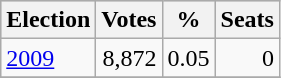<table class="wikitable">
<tr ---- bgcolor="#cccccc">
<th>Election</th>
<th>Votes</th>
<th>%</th>
<th>Seats</th>
</tr>
<tr>
<td><a href='#'>2009</a></td>
<td align="right">8,872</td>
<td align="right">0.05</td>
<td align="right">0</td>
</tr>
<tr>
</tr>
</table>
